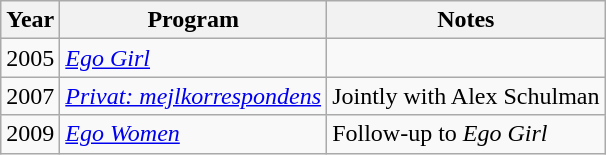<table class="wikitable">
<tr ">
<th>Year</th>
<th>Program</th>
<th>Notes</th>
</tr>
<tr>
<td>2005</td>
<td><em><a href='#'>Ego Girl</a></em> </td>
<td></td>
</tr>
<tr>
<td>2007</td>
<td><em><a href='#'>Privat: mejlkorrespondens</a></em></td>
<td>Jointly with Alex Schulman</td>
</tr>
<tr>
<td>2009</td>
<td><em><a href='#'>Ego Women</a></em></td>
<td>Follow-up to <em>Ego Girl</em></td>
</tr>
</table>
